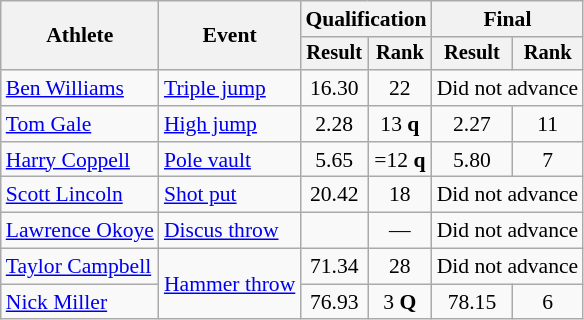<table class=wikitable style="font-size:90%; text-align:center;">
<tr>
<th rowspan=2>Athlete</th>
<th rowspan=2>Event</th>
<th colspan=2>Qualification</th>
<th colspan=2>Final</th>
</tr>
<tr style=font-size:95%>
<th>Result</th>
<th>Rank</th>
<th>Result</th>
<th>Rank</th>
</tr>
<tr>
<td align=left><a href='#'>Ben Williams</a></td>
<td align=left><a href='#'>Triple jump</a></td>
<td>16.30</td>
<td>22</td>
<td colspan="2">Did not advance</td>
</tr>
<tr>
<td align=left><a href='#'>Tom Gale</a></td>
<td align=left><a href='#'>High jump</a></td>
<td>2.28</td>
<td>13 <strong>q</strong></td>
<td>2.27</td>
<td>11</td>
</tr>
<tr>
<td align=left><a href='#'>Harry Coppell</a></td>
<td align=left><a href='#'>Pole vault</a></td>
<td>5.65</td>
<td>=12 <strong>q</strong></td>
<td>5.80</td>
<td>7</td>
</tr>
<tr>
<td align=left><a href='#'>Scott Lincoln</a></td>
<td align=left><a href='#'>Shot put</a></td>
<td>20.42</td>
<td>18</td>
<td colspan="2">Did not advance</td>
</tr>
<tr>
<td align=left><a href='#'>Lawrence Okoye</a></td>
<td align=left><a href='#'>Discus throw</a></td>
<td></td>
<td>—</td>
<td colspan="2">Did not advance</td>
</tr>
<tr>
<td align=left><a href='#'>Taylor Campbell</a></td>
<td align=left rowspan=2><a href='#'>Hammer throw</a></td>
<td>71.34</td>
<td>28</td>
<td colspan="2">Did not advance</td>
</tr>
<tr>
<td align=left><a href='#'>Nick Miller</a></td>
<td>76.93</td>
<td>3 <strong>Q</strong></td>
<td>78.15</td>
<td>6</td>
</tr>
</table>
